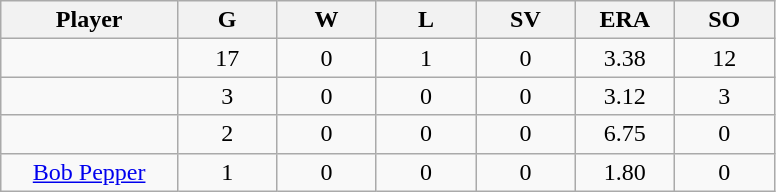<table class="wikitable sortable">
<tr>
<th bgcolor="#DDDDFF" width="16%">Player</th>
<th bgcolor="#DDDDFF" width="9%">G</th>
<th bgcolor="#DDDDFF" width="9%">W</th>
<th bgcolor="#DDDDFF" width="9%">L</th>
<th bgcolor="#DDDDFF" width="9%">SV</th>
<th bgcolor="#DDDDFF" width="9%">ERA</th>
<th bgcolor="#DDDDFF" width="9%">SO</th>
</tr>
<tr align="center">
<td></td>
<td>17</td>
<td>0</td>
<td>1</td>
<td>0</td>
<td>3.38</td>
<td>12</td>
</tr>
<tr align="center">
<td></td>
<td>3</td>
<td>0</td>
<td>0</td>
<td>0</td>
<td>3.12</td>
<td>3</td>
</tr>
<tr align="center">
<td></td>
<td>2</td>
<td>0</td>
<td>0</td>
<td>0</td>
<td>6.75</td>
<td>0</td>
</tr>
<tr align="center">
<td><a href='#'>Bob Pepper</a></td>
<td>1</td>
<td>0</td>
<td>0</td>
<td>0</td>
<td>1.80</td>
<td>0</td>
</tr>
</table>
